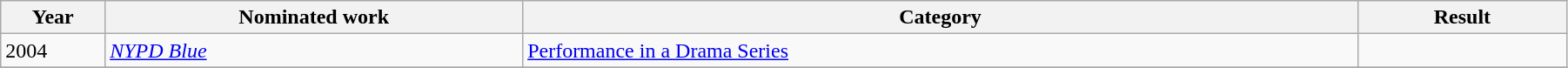<table width="95%" class="wikitable sortable">
<tr>
<th width="5%">Year</th>
<th width="20%">Nominated work</th>
<th width="40%">Category</th>
<th width="10%">Result</th>
</tr>
<tr>
<td>2004</td>
<td><em><a href='#'>NYPD Blue</a></em></td>
<td><a href='#'>Performance in a Drama Series</a></td>
<td></td>
</tr>
<tr>
</tr>
</table>
